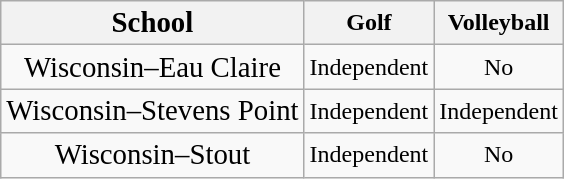<table class="wikitable" style="text-align:center;">
<tr>
<th><big>School</big></th>
<th>Golf</th>
<th>Volleyball</th>
</tr>
<tr>
<td><big>Wisconsin–Eau Claire</big></td>
<td>Independent</td>
<td>No</td>
</tr>
<tr>
<td><big>Wisconsin–Stevens Point</big></td>
<td>Independent</td>
<td>Independent</td>
</tr>
<tr>
<td><big>Wisconsin–Stout</big></td>
<td>Independent</td>
<td>No</td>
</tr>
</table>
